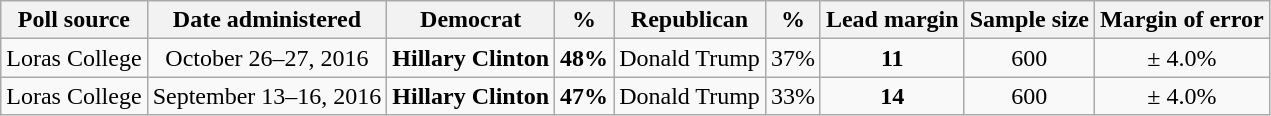<table class="wikitable" style="text-align:center;">
<tr valign=bottom>
<th>Poll source</th>
<th>Date administered</th>
<th>Democrat</th>
<th>%</th>
<th>Republican</th>
<th>%</th>
<th>Lead margin</th>
<th>Sample size</th>
<th>Margin of error</th>
</tr>
<tr>
<td>Loras College</td>
<td>October 26–27, 2016</td>
<td><strong>Hillary Clinton</strong></td>
<td><strong>48%</strong></td>
<td>Donald Trump</td>
<td>37%</td>
<td><strong>11</strong></td>
<td>600</td>
<td>± 4.0%</td>
</tr>
<tr>
<td>Loras College</td>
<td>September 13–16, 2016</td>
<td><strong>Hillary Clinton</strong></td>
<td><strong>47%</strong></td>
<td>Donald Trump</td>
<td>33%</td>
<td><strong>14</strong></td>
<td>600</td>
<td>± 4.0%</td>
</tr>
</table>
